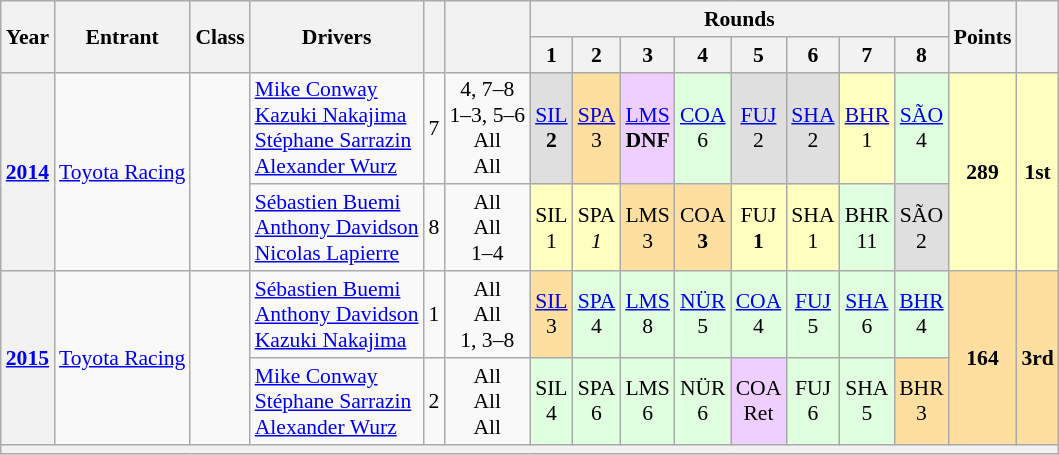<table class="wikitable" style="text-align:center; font-size:90%">
<tr>
<th rowspan="2">Year</th>
<th rowspan="2">Entrant</th>
<th rowspan="2">Class</th>
<th rowspan="2">Drivers</th>
<th rowspan="2"></th>
<th rowspan="2"></th>
<th colspan="8">Rounds</th>
<th rowspan="2">Points</th>
<th rowspan="2" scope="col"></th>
</tr>
<tr>
<th scope="col">1</th>
<th scope="col">2</th>
<th scope="col">3</th>
<th scope="col">4</th>
<th scope="col">5</th>
<th scope="col">6</th>
<th scope="col">7</th>
<th scope="col">8</th>
</tr>
<tr>
<th rowspan="2"><a href='#'>2014</a></th>
<td rowspan="2" align="left" style="border-left:0px"><a href='#'>Toyota Racing</a></td>
<td rowspan="2"></td>
<td align="left" style="border-left:0px"> <a href='#'>Mike Conway</a><br>  <a href='#'>Kazuki Nakajima</a><br> <a href='#'>Stéphane Sarrazin</a><br>  <a href='#'>Alexander Wurz</a><br></td>
<td>7</td>
<td>4, 7–8<br>1–3, 5–6<br>All<br>All</td>
<td style="background:#DFDFDF;"><a href='#'>SIL</a><br><strong>2</strong></td>
<td style="background:#FFDF9F;"><a href='#'>SPA</a> <br>3</td>
<td style="background:#efcfff;"><a href='#'>LMS</a><br><strong>DNF</strong></td>
<td style="background:#DFFFDF;"><a href='#'>COA</a><br>6</td>
<td style="background:#DFDFDF;"><a href='#'>FUJ</a><br>2</td>
<td style="background:#DFDFDF;"><a href='#'>SHA</a><br>2</td>
<td style="background:#FFFFBF;"><a href='#'>BHR</a><br>1</td>
<td style="background:#DFFFDF;"><a href='#'>SÃO</a><br>4</td>
<td rowspan="2" style="background:#FFFFBF;"><strong>289</strong></td>
<td rowspan="2" style="background:#FFFFBF;"><strong>1st</strong></td>
</tr>
<tr>
<td align="left" style="border-left:0px"> <a href='#'>Sébastien Buemi</a><br>  <a href='#'>Anthony Davidson</a><br> <a href='#'>Nicolas Lapierre</a></td>
<td>8</td>
<td>All<br>All<br>1–4</td>
<td style="background:#FFFFBF;">SIL<br>1</td>
<td style="background:#FFFFBF;">SPA<br><em>1</em></td>
<td style="background-color:#FFDF9F">LMS<br>3</td>
<td style="background-color:#FFDF9F">COA<br><strong>3</strong></td>
<td style="background:#FFFFBF;">FUJ<br><strong>1</strong></td>
<td style="background:#FFFFBF;">SHA<br>1</td>
<td style="background:#DFFFDF;">BHR<br>11</td>
<td style="background:#DFDFDF;">SÃO<br>2</td>
</tr>
<tr>
<th rowspan="2"><a href='#'>2015</a></th>
<td rowspan="2" align="left" style="border-left:0px"><a href='#'>Toyota Racing</a></td>
<td rowspan="2"></td>
<td align="left" style="border-left:0px"> <a href='#'>Sébastien Buemi</a><br>  <a href='#'>Anthony Davidson</a><br>  <a href='#'>Kazuki Nakajima</a></td>
<td>1</td>
<td>All<br>All<br>1, 3–8</td>
<td style="background:#FFDF9F;"><a href='#'>SIL</a><br>3</td>
<td style="background:#DFFFDF;"><a href='#'>SPA</a><br>4</td>
<td style="background:#DFFFDF;"><a href='#'>LMS</a><br>8</td>
<td style="background:#DFFFDF;"><a href='#'>NÜR</a><br>5</td>
<td style="background:#DFFFDF;"><a href='#'>COA</a><br>4</td>
<td style="background:#DFFFDF;"><a href='#'>FUJ</a><br>5</td>
<td style="background:#DFFFDF;"><a href='#'>SHA</a><br>6</td>
<td style="background:#DFFFDF;"><a href='#'>BHR</a><br>4</td>
<td rowspan="2" style="background-color:#ffdf9f"><strong>164</strong></td>
<td rowspan="2" style="background-color:#ffdf9f"><strong>3rd</strong></td>
</tr>
<tr>
<td align="left" style="border-left:0px"> <a href='#'>Mike Conway</a><br>  <a href='#'>Stéphane Sarrazin</a><br>  <a href='#'>Alexander Wurz</a></td>
<td>2</td>
<td>All<br>All<br>All</td>
<td style="background:#DFFFDF;">SIL<br>4</td>
<td style="background:#DFFFDF;">SPA<br>6</td>
<td style="background:#DFFFDF;">LMS<br>6</td>
<td style="background:#DFFFDF;">NÜR<br>6</td>
<td style="background:#EFCFFF;">COA<br>Ret</td>
<td style="background:#DFFFDF;">FUJ<br>6</td>
<td style="background:#DFFFDF;">SHA<br>5</td>
<td style="background:#FFDF9F;">BHR<br>3</td>
</tr>
<tr>
<th colspan="17"></th>
</tr>
</table>
